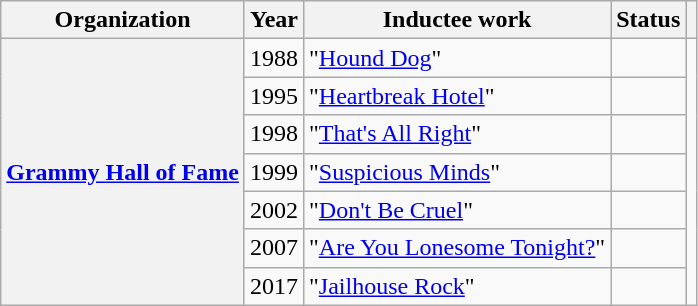<table class="wikitable plainrowheaders sortable" style="margin-right: 0;">
<tr>
<th scope="col">Organization</th>
<th scope="col">Year</th>
<th scope="col">Inductee work</th>
<th scope="col">Status</th>
<th scope="col" class="unsortable"></th>
</tr>
<tr>
<th scope="row" rowspan="7"><a href='#'>Grammy Hall of Fame</a> </th>
<td>1988</td>
<td>"<a href='#'>Hound Dog</a>"</td>
<td></td>
<td align="center" rowspan="7"></td>
</tr>
<tr>
<td>1995</td>
<td>"<a href='#'>Heartbreak Hotel</a>"</td>
<td></td>
</tr>
<tr>
<td>1998</td>
<td>"<a href='#'>That's All Right</a>"</td>
<td></td>
</tr>
<tr>
<td>1999</td>
<td>"<a href='#'>Suspicious Minds</a>"</td>
<td></td>
</tr>
<tr>
<td>2002</td>
<td>"<a href='#'>Don't Be Cruel</a>"</td>
<td></td>
</tr>
<tr>
<td>2007</td>
<td>"<a href='#'>Are You Lonesome Tonight?</a>"</td>
<td></td>
</tr>
<tr>
<td>2017</td>
<td>"<a href='#'>Jailhouse Rock</a>"</td>
<td></td>
</tr>
</table>
